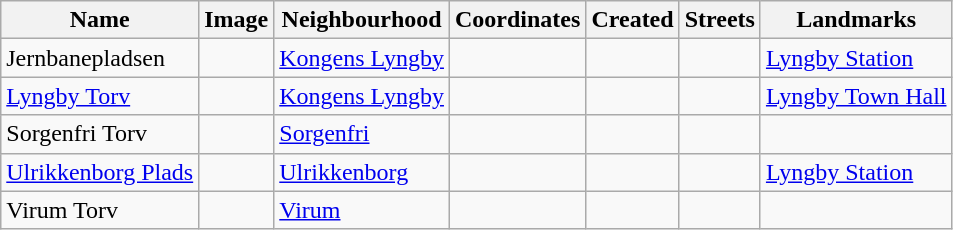<table class="wikitable sortable">
<tr>
<th>Name</th>
<th>Image</th>
<th>Neighbourhood</th>
<th>Coordinates</th>
<th>Created</th>
<th>Streets</th>
<th>Landmarks</th>
</tr>
<tr>
<td>Jernbanepladsen</td>
<td></td>
<td><a href='#'>Kongens Lyngby</a></td>
<td></td>
<td></td>
<td></td>
<td><a href='#'>Lyngby Station</a></td>
</tr>
<tr>
<td><a href='#'>Lyngby Torv</a></td>
<td></td>
<td><a href='#'>Kongens Lyngby</a></td>
<td></td>
<td></td>
<td></td>
<td><a href='#'>Lyngby Town Hall</a></td>
</tr>
<tr>
<td>Sorgenfri Torv</td>
<td></td>
<td><a href='#'>Sorgenfri</a></td>
<td></td>
<td></td>
<td></td>
<td></td>
</tr>
<tr>
<td><a href='#'>Ulrikkenborg Plads</a></td>
<td></td>
<td><a href='#'>Ulrikkenborg</a></td>
<td></td>
<td></td>
<td></td>
<td><a href='#'>Lyngby Station</a></td>
</tr>
<tr>
<td>Virum Torv</td>
<td></td>
<td><a href='#'>Virum</a></td>
<td></td>
<td></td>
<td></td>
<td></td>
</tr>
</table>
